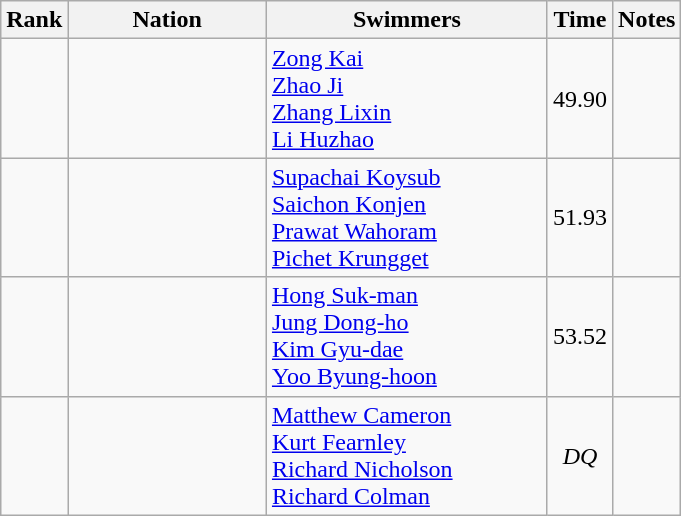<table class="wikitable sortable" style="text-align:center">
<tr>
<th>Rank</th>
<th style="width:125px">Nation</th>
<th Class="unsortable" style="width:180px">Swimmers</th>
<th>Time</th>
<th>Notes</th>
</tr>
<tr>
<td></td>
<td style="text-align:left"></td>
<td style="text-align:left"><a href='#'>Zong Kai</a><br> <a href='#'>Zhao Ji</a><br> <a href='#'>Zhang Lixin</a><br> <a href='#'>Li Huzhao</a></td>
<td>49.90</td>
<td></td>
</tr>
<tr>
<td></td>
<td style="text-align:left"></td>
<td style="text-align:left"><a href='#'>Supachai Koysub</a><br> <a href='#'>Saichon Konjen</a><br> <a href='#'>Prawat Wahoram</a><br> <a href='#'>Pichet Krungget</a></td>
<td>51.93</td>
<td></td>
</tr>
<tr>
<td></td>
<td style="text-align:left"></td>
<td style="text-align:left"><a href='#'>Hong Suk-man</a><br> <a href='#'>Jung Dong-ho</a><br> <a href='#'>Kim Gyu-dae</a><br> <a href='#'>Yoo Byung-hoon</a></td>
<td>53.52</td>
<td></td>
</tr>
<tr>
<td></td>
<td style="text-align:left"></td>
<td style="text-align:left"><a href='#'>Matthew Cameron</a><br> <a href='#'>Kurt Fearnley</a><br> <a href='#'>Richard Nicholson</a><br> <a href='#'>Richard Colman</a></td>
<td><em>DQ</em></td>
<td></td>
</tr>
</table>
